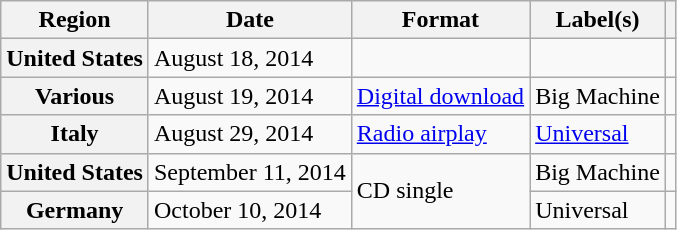<table class="wikitable plainrowheaders" border="1">
<tr>
<th scope="col">Region</th>
<th scope="col">Date</th>
<th scope="col">Format</th>
<th scope="col">Label(s)</th>
<th scope="col"></th>
</tr>
<tr>
<th scope="row">United States</th>
<td>August 18, 2014</td>
<td></td>
<td></td>
<td style="text-align:center;"></td>
</tr>
<tr>
<th scope="row">Various</th>
<td>August 19, 2014</td>
<td><a href='#'>Digital download</a></td>
<td>Big Machine</td>
<td style="text-align:center;"></td>
</tr>
<tr>
<th scope="row">Italy</th>
<td>August 29, 2014</td>
<td><a href='#'>Radio airplay</a></td>
<td><a href='#'>Universal</a></td>
<td style="text-align:center;"></td>
</tr>
<tr>
<th scope="row">United States</th>
<td>September 11, 2014</td>
<td rowspan="2">CD single</td>
<td>Big Machine</td>
<td style="text-align:center;"></td>
</tr>
<tr>
<th scope="row">Germany</th>
<td>October 10, 2014</td>
<td>Universal</td>
<td style="text-align:center;"></td>
</tr>
</table>
